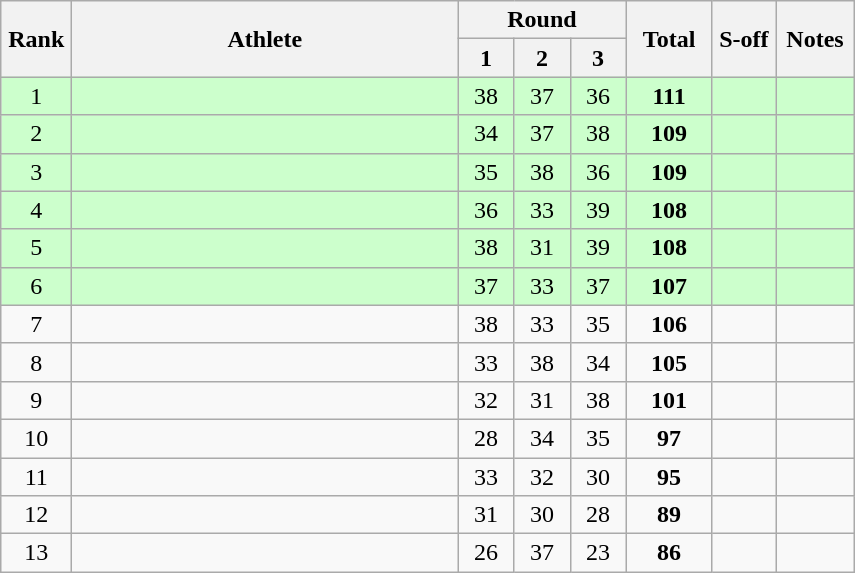<table class="wikitable" style="text-align:center">
<tr>
<th rowspan=2 width=40>Rank</th>
<th rowspan=2 width=250>Athlete</th>
<th colspan=3>Round</th>
<th rowspan=2 width=50>Total</th>
<th rowspan=2 width=35>S-off</th>
<th rowspan=2 width=45>Notes</th>
</tr>
<tr>
<th width=30>1</th>
<th width=30>2</th>
<th width=30>3</th>
</tr>
<tr bgcolor=ccffcc>
<td>1</td>
<td align=left></td>
<td>38</td>
<td>37</td>
<td>36</td>
<td><strong>111</strong></td>
<td></td>
<td></td>
</tr>
<tr bgcolor=ccffcc>
<td>2</td>
<td align=left></td>
<td>34</td>
<td>37</td>
<td>38</td>
<td><strong>109</strong></td>
<td></td>
<td></td>
</tr>
<tr bgcolor=ccffcc>
<td>3</td>
<td align=left></td>
<td>35</td>
<td>38</td>
<td>36</td>
<td><strong>109</strong></td>
<td></td>
<td></td>
</tr>
<tr bgcolor=ccffcc>
<td>4</td>
<td align=left></td>
<td>36</td>
<td>33</td>
<td>39</td>
<td><strong>108</strong></td>
<td></td>
<td></td>
</tr>
<tr bgcolor=ccffcc>
<td>5</td>
<td align=left></td>
<td>38</td>
<td>31</td>
<td>39</td>
<td><strong>108</strong></td>
<td></td>
<td></td>
</tr>
<tr bgcolor=ccffcc>
<td>6</td>
<td align=left></td>
<td>37</td>
<td>33</td>
<td>37</td>
<td><strong>107</strong></td>
<td></td>
<td></td>
</tr>
<tr>
<td>7</td>
<td align=left></td>
<td>38</td>
<td>33</td>
<td>35</td>
<td><strong>106</strong></td>
<td></td>
<td></td>
</tr>
<tr>
<td>8</td>
<td align=left></td>
<td>33</td>
<td>38</td>
<td>34</td>
<td><strong>105</strong></td>
<td></td>
<td></td>
</tr>
<tr>
<td>9</td>
<td align=left></td>
<td>32</td>
<td>31</td>
<td>38</td>
<td><strong>101</strong></td>
<td></td>
<td></td>
</tr>
<tr>
<td>10</td>
<td align=left></td>
<td>28</td>
<td>34</td>
<td>35</td>
<td><strong>97</strong></td>
<td></td>
<td></td>
</tr>
<tr>
<td>11</td>
<td align=left></td>
<td>33</td>
<td>32</td>
<td>30</td>
<td><strong>95</strong></td>
<td></td>
<td></td>
</tr>
<tr>
<td>12</td>
<td align=left></td>
<td>31</td>
<td>30</td>
<td>28</td>
<td><strong>89</strong></td>
<td></td>
<td></td>
</tr>
<tr>
<td>13</td>
<td align=left></td>
<td>26</td>
<td>37</td>
<td>23</td>
<td><strong>86</strong></td>
<td></td>
<td></td>
</tr>
</table>
